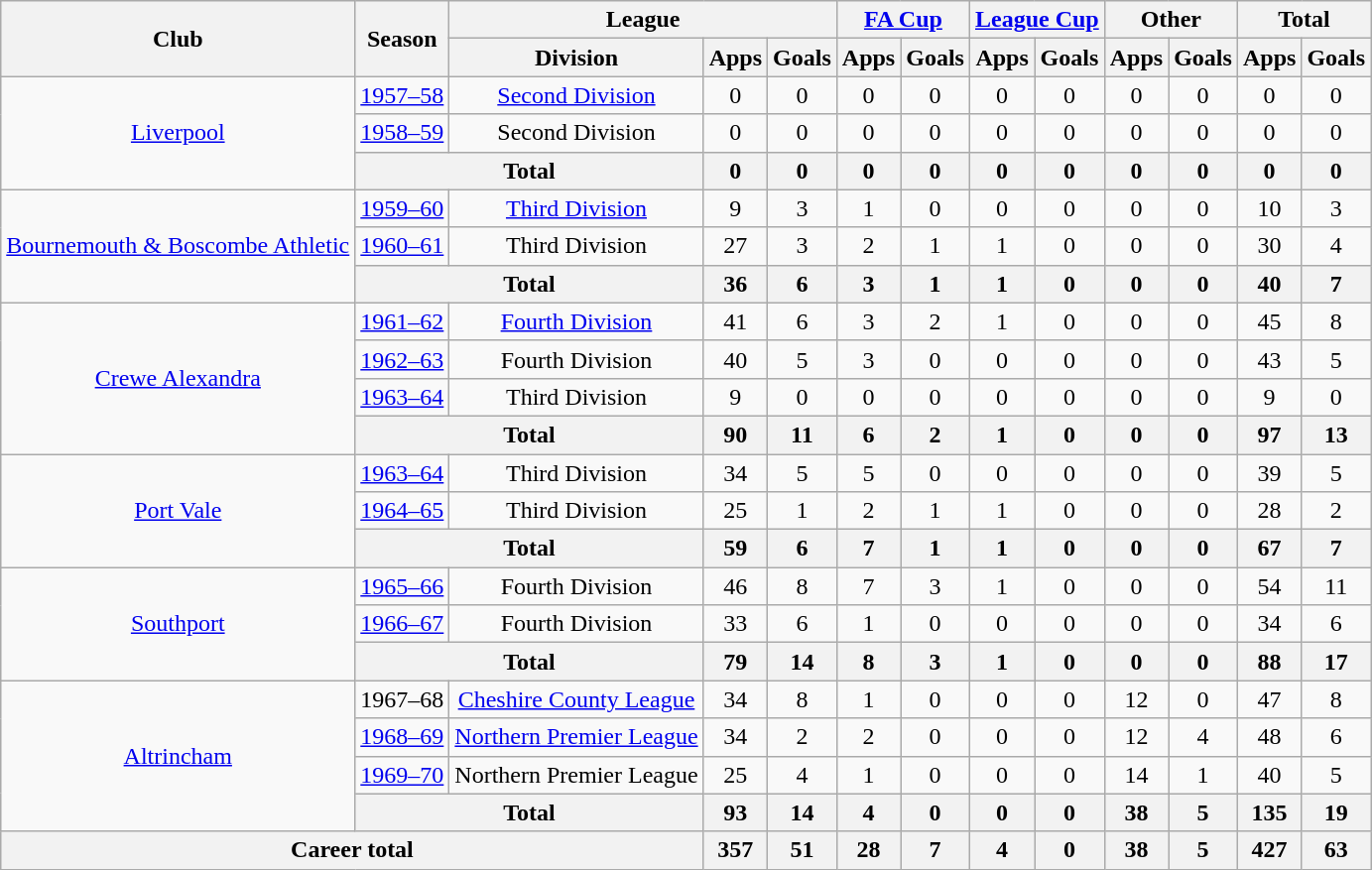<table class="wikitable" style="text-align:center">
<tr>
<th rowspan="2">Club</th>
<th rowspan="2">Season</th>
<th colspan="3">League</th>
<th colspan="2"><a href='#'>FA Cup</a></th>
<th colspan="2"><a href='#'>League Cup</a></th>
<th colspan="2">Other</th>
<th colspan="2">Total</th>
</tr>
<tr>
<th>Division</th>
<th>Apps</th>
<th>Goals</th>
<th>Apps</th>
<th>Goals</th>
<th>Apps</th>
<th>Goals</th>
<th>Apps</th>
<th>Goals</th>
<th>Apps</th>
<th>Goals</th>
</tr>
<tr>
<td rowspan="3"><a href='#'>Liverpool</a></td>
<td><a href='#'>1957–58</a></td>
<td><a href='#'>Second Division</a></td>
<td>0</td>
<td>0</td>
<td>0</td>
<td>0</td>
<td>0</td>
<td>0</td>
<td>0</td>
<td>0</td>
<td>0</td>
<td>0</td>
</tr>
<tr>
<td><a href='#'>1958–59</a></td>
<td>Second Division</td>
<td>0</td>
<td>0</td>
<td>0</td>
<td>0</td>
<td>0</td>
<td>0</td>
<td>0</td>
<td>0</td>
<td>0</td>
<td>0</td>
</tr>
<tr>
<th colspan="2">Total</th>
<th>0</th>
<th>0</th>
<th>0</th>
<th>0</th>
<th>0</th>
<th>0</th>
<th>0</th>
<th>0</th>
<th>0</th>
<th>0</th>
</tr>
<tr>
<td rowspan="3"><a href='#'>Bournemouth & Boscombe Athletic</a></td>
<td><a href='#'>1959–60</a></td>
<td><a href='#'>Third Division</a></td>
<td>9</td>
<td>3</td>
<td>1</td>
<td>0</td>
<td>0</td>
<td>0</td>
<td>0</td>
<td>0</td>
<td>10</td>
<td>3</td>
</tr>
<tr>
<td><a href='#'>1960–61</a></td>
<td>Third Division</td>
<td>27</td>
<td>3</td>
<td>2</td>
<td>1</td>
<td>1</td>
<td>0</td>
<td>0</td>
<td>0</td>
<td>30</td>
<td>4</td>
</tr>
<tr>
<th colspan="2">Total</th>
<th>36</th>
<th>6</th>
<th>3</th>
<th>1</th>
<th>1</th>
<th>0</th>
<th>0</th>
<th>0</th>
<th>40</th>
<th>7</th>
</tr>
<tr>
<td rowspan="4"><a href='#'>Crewe Alexandra</a></td>
<td><a href='#'>1961–62</a></td>
<td><a href='#'>Fourth Division</a></td>
<td>41</td>
<td>6</td>
<td>3</td>
<td>2</td>
<td>1</td>
<td>0</td>
<td>0</td>
<td>0</td>
<td>45</td>
<td>8</td>
</tr>
<tr>
<td><a href='#'>1962–63</a></td>
<td>Fourth Division</td>
<td>40</td>
<td>5</td>
<td>3</td>
<td>0</td>
<td>0</td>
<td>0</td>
<td>0</td>
<td>0</td>
<td>43</td>
<td>5</td>
</tr>
<tr>
<td><a href='#'>1963–64</a></td>
<td>Third Division</td>
<td>9</td>
<td>0</td>
<td>0</td>
<td>0</td>
<td>0</td>
<td>0</td>
<td>0</td>
<td>0</td>
<td>9</td>
<td>0</td>
</tr>
<tr>
<th colspan="2">Total</th>
<th>90</th>
<th>11</th>
<th>6</th>
<th>2</th>
<th>1</th>
<th>0</th>
<th>0</th>
<th>0</th>
<th>97</th>
<th>13</th>
</tr>
<tr>
<td rowspan="3"><a href='#'>Port Vale</a></td>
<td><a href='#'>1963–64</a></td>
<td>Third Division</td>
<td>34</td>
<td>5</td>
<td>5</td>
<td>0</td>
<td>0</td>
<td>0</td>
<td>0</td>
<td>0</td>
<td>39</td>
<td>5</td>
</tr>
<tr>
<td><a href='#'>1964–65</a></td>
<td>Third Division</td>
<td>25</td>
<td>1</td>
<td>2</td>
<td>1</td>
<td>1</td>
<td>0</td>
<td>0</td>
<td>0</td>
<td>28</td>
<td>2</td>
</tr>
<tr>
<th colspan="2">Total</th>
<th>59</th>
<th>6</th>
<th>7</th>
<th>1</th>
<th>1</th>
<th>0</th>
<th>0</th>
<th>0</th>
<th>67</th>
<th>7</th>
</tr>
<tr>
<td rowspan="3"><a href='#'>Southport</a></td>
<td><a href='#'>1965–66</a></td>
<td>Fourth Division</td>
<td>46</td>
<td>8</td>
<td>7</td>
<td>3</td>
<td>1</td>
<td>0</td>
<td>0</td>
<td>0</td>
<td>54</td>
<td>11</td>
</tr>
<tr>
<td><a href='#'>1966–67</a></td>
<td>Fourth Division</td>
<td>33</td>
<td>6</td>
<td>1</td>
<td>0</td>
<td>0</td>
<td>0</td>
<td>0</td>
<td>0</td>
<td>34</td>
<td>6</td>
</tr>
<tr>
<th colspan="2">Total</th>
<th>79</th>
<th>14</th>
<th>8</th>
<th>3</th>
<th>1</th>
<th>0</th>
<th>0</th>
<th>0</th>
<th>88</th>
<th>17</th>
</tr>
<tr>
<td rowspan="4"><a href='#'>Altrincham</a></td>
<td>1967–68</td>
<td><a href='#'>Cheshire County League</a></td>
<td>34</td>
<td>8</td>
<td>1</td>
<td>0</td>
<td>0</td>
<td>0</td>
<td>12</td>
<td>0</td>
<td>47</td>
<td>8</td>
</tr>
<tr>
<td><a href='#'>1968–69</a></td>
<td><a href='#'>Northern Premier League</a></td>
<td>34</td>
<td>2</td>
<td>2</td>
<td>0</td>
<td>0</td>
<td>0</td>
<td>12</td>
<td>4</td>
<td>48</td>
<td>6</td>
</tr>
<tr>
<td><a href='#'>1969–70</a></td>
<td>Northern Premier League</td>
<td>25</td>
<td>4</td>
<td>1</td>
<td>0</td>
<td>0</td>
<td>0</td>
<td>14</td>
<td>1</td>
<td>40</td>
<td>5</td>
</tr>
<tr>
<th colspan="2">Total</th>
<th>93</th>
<th>14</th>
<th>4</th>
<th>0</th>
<th>0</th>
<th>0</th>
<th>38</th>
<th>5</th>
<th>135</th>
<th>19</th>
</tr>
<tr>
<th colspan="3">Career total</th>
<th>357</th>
<th>51</th>
<th>28</th>
<th>7</th>
<th>4</th>
<th>0</th>
<th>38</th>
<th>5</th>
<th>427</th>
<th>63</th>
</tr>
</table>
